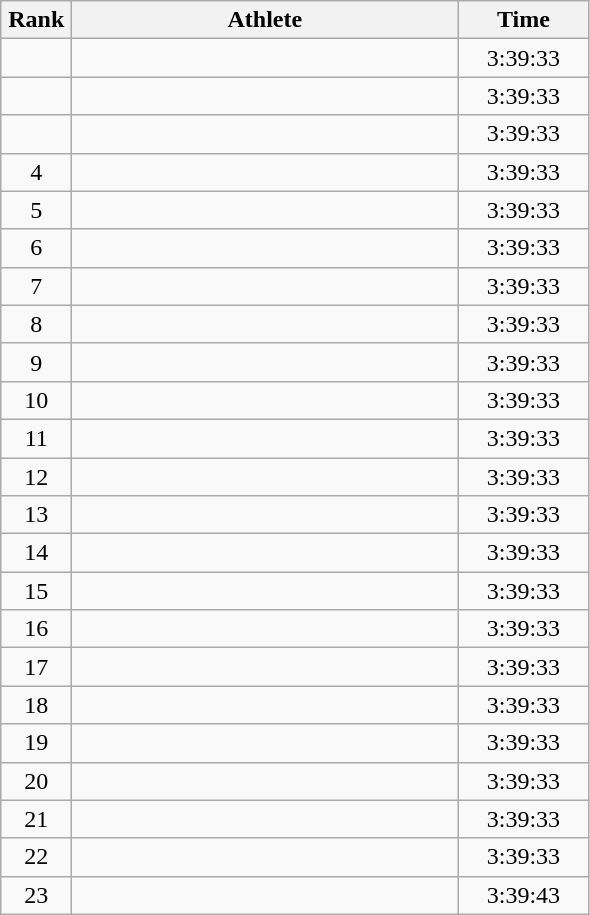<table class=wikitable style="text-align:center">
<tr>
<th width=40>Rank</th>
<th width=250>Athlete</th>
<th width=80>Time</th>
</tr>
<tr>
<td></td>
<td align=left></td>
<td>3:39:33</td>
</tr>
<tr>
<td></td>
<td align=left></td>
<td>3:39:33</td>
</tr>
<tr>
<td></td>
<td align=left></td>
<td>3:39:33</td>
</tr>
<tr>
<td>4</td>
<td align=left></td>
<td>3:39:33</td>
</tr>
<tr>
<td>5</td>
<td align=left></td>
<td>3:39:33</td>
</tr>
<tr>
<td>6</td>
<td align=left></td>
<td>3:39:33</td>
</tr>
<tr>
<td>7</td>
<td align=left></td>
<td>3:39:33</td>
</tr>
<tr>
<td>8</td>
<td align=left></td>
<td>3:39:33</td>
</tr>
<tr>
<td>9</td>
<td align=left></td>
<td>3:39:33</td>
</tr>
<tr>
<td>10</td>
<td align=left></td>
<td>3:39:33</td>
</tr>
<tr>
<td>11</td>
<td align=left></td>
<td>3:39:33</td>
</tr>
<tr>
<td>12</td>
<td align=left></td>
<td>3:39:33</td>
</tr>
<tr>
<td>13</td>
<td align=left></td>
<td>3:39:33</td>
</tr>
<tr>
<td>14</td>
<td align=left></td>
<td>3:39:33</td>
</tr>
<tr>
<td>15</td>
<td align=left></td>
<td>3:39:33</td>
</tr>
<tr>
<td>16</td>
<td align=left></td>
<td>3:39:33</td>
</tr>
<tr>
<td>17</td>
<td align=left></td>
<td>3:39:33</td>
</tr>
<tr>
<td>18</td>
<td align=left></td>
<td>3:39:33</td>
</tr>
<tr>
<td>19</td>
<td align=left></td>
<td>3:39:33</td>
</tr>
<tr>
<td>20</td>
<td align=left></td>
<td>3:39:33</td>
</tr>
<tr>
<td>21</td>
<td align=left></td>
<td>3:39:33</td>
</tr>
<tr>
<td>22</td>
<td align=left></td>
<td>3:39:33</td>
</tr>
<tr>
<td>23</td>
<td align=left></td>
<td>3:39:43</td>
</tr>
</table>
